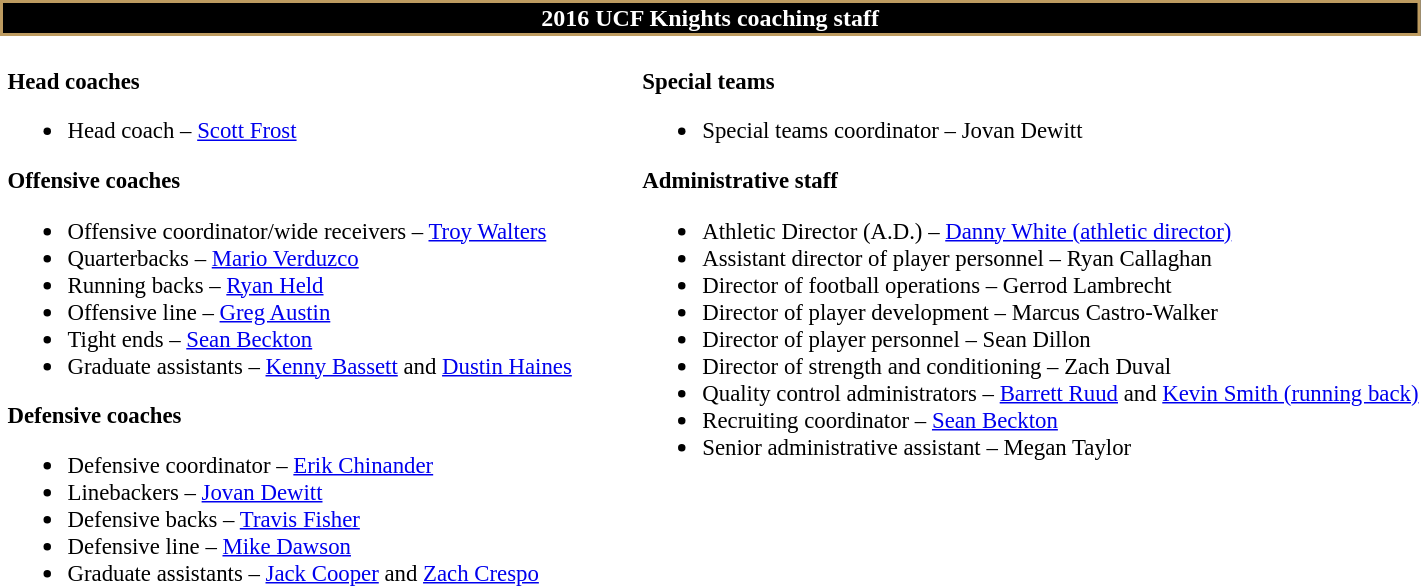<table class="toccolours" style="text-align: left">
<tr>
<td colspan="8" style="background:#000; color:white; text-align:center; border:2px solid #bd9b60;"><strong>2016 UCF Knights coaching staff</strong></td>
</tr>
<tr>
<td style="vertical-align:top;"></td>
<td style="font-size:95%; vertical-align:top;"><br><strong>Head coaches</strong><ul><li>Head coach – <a href='#'>Scott Frost</a></li></ul><strong>Offensive coaches</strong><ul><li>Offensive coordinator/wide receivers – <a href='#'>Troy Walters</a></li><li>Quarterbacks – <a href='#'>Mario Verduzco</a></li><li>Running backs – <a href='#'>Ryan Held</a></li><li>Offensive line – <a href='#'>Greg Austin</a></li><li>Tight ends – <a href='#'>Sean Beckton</a></li><li>Graduate assistants – <a href='#'>Kenny Bassett</a> and <a href='#'>Dustin Haines</a></li></ul><strong>Defensive coaches</strong><ul><li>Defensive coordinator – <a href='#'>Erik Chinander</a></li><li>Linebackers – <a href='#'>Jovan Dewitt</a></li><li>Defensive backs – <a href='#'>Travis Fisher</a></li><li>Defensive line – <a href='#'>Mike Dawson</a></li><li>Graduate assistants – <a href='#'>Jack Cooper</a> and <a href='#'>Zach Crespo</a></li></ul></td>
<td style="width:35px;"> </td>
<td style="vertical-align:top;"></td>
<td style="font-size:95%; vertical-align:top;"><br><strong>Special teams</strong><ul><li>Special teams coordinator – Jovan Dewitt</li></ul><strong>Administrative staff</strong><ul><li>Athletic Director (A.D.) – <a href='#'>Danny White (athletic director)</a></li><li>Assistant director of player personnel – Ryan Callaghan</li><li>Director of football operations – Gerrod Lambrecht</li><li>Director of player development – Marcus Castro-Walker</li><li>Director of player personnel – Sean Dillon</li><li>Director of strength and conditioning – Zach Duval</li><li>Quality control administrators – <a href='#'>Barrett Ruud</a> and <a href='#'>Kevin Smith (running back)</a></li><li>Recruiting coordinator – <a href='#'>Sean Beckton</a></li><li>Senior administrative assistant – Megan Taylor</li></ul></td>
</tr>
</table>
